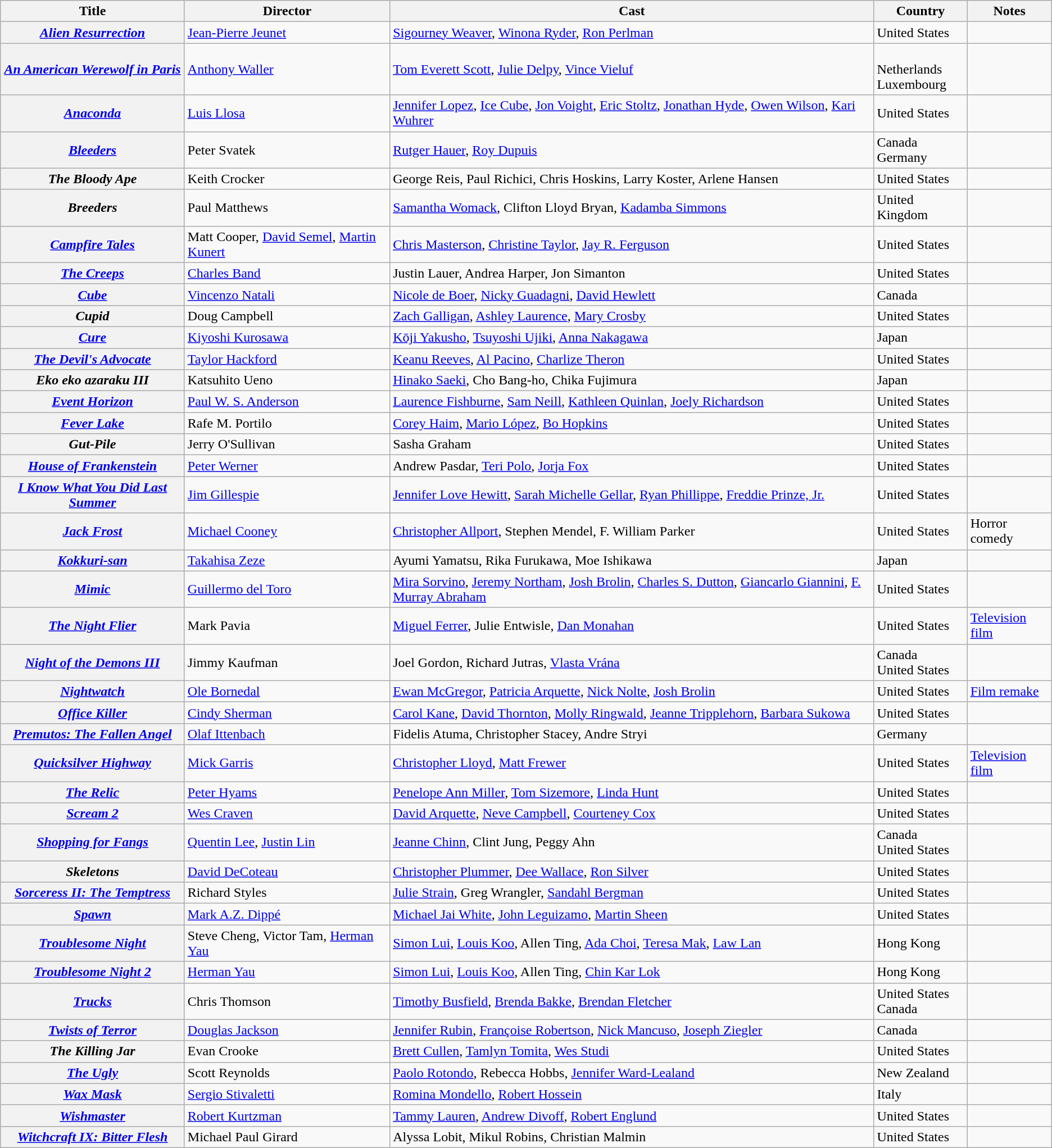<table class="wikitable sortable">
<tr>
<th scope="col">Title</th>
<th scope="col" class="unsortable">Director</th>
<th scope="col" class="unsortable">Cast</th>
<th scope="col">Country</th>
<th scope="col" class="unsortable">Notes</th>
</tr>
<tr>
<th><em><a href='#'>Alien Resurrection</a></em></th>
<td><a href='#'>Jean-Pierre Jeunet</a></td>
<td><a href='#'>Sigourney Weaver</a>, <a href='#'>Winona Ryder</a>, <a href='#'>Ron Perlman</a></td>
<td>United States</td>
<td></td>
</tr>
<tr>
<th><em><a href='#'>An American Werewolf in Paris</a></em></th>
<td><a href='#'>Anthony Waller</a></td>
<td><a href='#'>Tom Everett Scott</a>, <a href='#'>Julie Delpy</a>, <a href='#'>Vince Vieluf</a></td>
<td><br>Netherlands<br>Luxembourg</td>
<td></td>
</tr>
<tr>
<th><em><a href='#'>Anaconda</a></em></th>
<td><a href='#'>Luis Llosa</a></td>
<td><a href='#'>Jennifer Lopez</a>, <a href='#'>Ice Cube</a>, <a href='#'>Jon Voight</a>, <a href='#'>Eric Stoltz</a>, <a href='#'>Jonathan Hyde</a>, <a href='#'>Owen Wilson</a>, <a href='#'>Kari Wuhrer</a></td>
<td>United States</td>
<td></td>
</tr>
<tr>
<th><em><a href='#'>Bleeders</a></em></th>
<td>Peter Svatek</td>
<td><a href='#'>Rutger Hauer</a>, <a href='#'>Roy Dupuis</a></td>
<td>Canada<br>Germany</td>
<td></td>
</tr>
<tr>
<th><em>The Bloody Ape</em></th>
<td>Keith Crocker</td>
<td>George Reis, Paul Richici, Chris Hoskins, Larry Koster, Arlene Hansen</td>
<td>United States</td>
<td></td>
</tr>
<tr>
<th><em>Breeders</em></th>
<td>Paul Matthews</td>
<td><a href='#'>Samantha Womack</a>, Clifton Lloyd Bryan, <a href='#'>Kadamba Simmons</a></td>
<td>United Kingdom</td>
<td></td>
</tr>
<tr>
<th><em><a href='#'>Campfire Tales</a></em></th>
<td>Matt Cooper, <a href='#'>David Semel</a>, <a href='#'>Martin Kunert</a></td>
<td><a href='#'>Chris Masterson</a>, <a href='#'>Christine Taylor</a>, <a href='#'>Jay R. Ferguson</a></td>
<td>United States</td>
<td></td>
</tr>
<tr>
<th><em><a href='#'>The Creeps</a></em></th>
<td><a href='#'>Charles Band</a></td>
<td>Justin Lauer, Andrea Harper, Jon Simanton</td>
<td>United States</td>
<td></td>
</tr>
<tr>
<th><em><a href='#'>Cube</a></em></th>
<td><a href='#'>Vincenzo Natali</a></td>
<td><a href='#'>Nicole de Boer</a>, <a href='#'>Nicky Guadagni</a>, <a href='#'>David Hewlett</a></td>
<td>Canada</td>
<td></td>
</tr>
<tr>
<th><em>Cupid</em></th>
<td>Doug Campbell</td>
<td><a href='#'>Zach Galligan</a>, <a href='#'>Ashley Laurence</a>, <a href='#'>Mary Crosby</a></td>
<td>United States</td>
<td></td>
</tr>
<tr>
<th><em><a href='#'>Cure</a></em></th>
<td><a href='#'>Kiyoshi Kurosawa</a></td>
<td><a href='#'>Kōji Yakusho</a>, <a href='#'>Tsuyoshi Ujiki</a>, <a href='#'>Anna Nakagawa</a></td>
<td>Japan</td>
<td></td>
</tr>
<tr>
<th><em><a href='#'>The Devil's Advocate</a></em></th>
<td><a href='#'>Taylor Hackford</a></td>
<td><a href='#'>Keanu Reeves</a>, <a href='#'>Al Pacino</a>, <a href='#'>Charlize Theron</a></td>
<td>United States</td>
<td></td>
</tr>
<tr>
<th><em>Eko eko azaraku III</em></th>
<td>Katsuhito Ueno</td>
<td><a href='#'>Hinako Saeki</a>, Cho Bang-ho, Chika Fujimura</td>
<td>Japan</td>
<td></td>
</tr>
<tr>
<th><em><a href='#'>Event Horizon</a></em></th>
<td><a href='#'>Paul W. S. Anderson</a></td>
<td><a href='#'>Laurence Fishburne</a>, <a href='#'>Sam Neill</a>, <a href='#'>Kathleen Quinlan</a>, <a href='#'>Joely Richardson</a></td>
<td>United States</td>
<td></td>
</tr>
<tr>
<th><em><a href='#'>Fever Lake</a></em></th>
<td>Rafe M. Portilo</td>
<td><a href='#'>Corey Haim</a>, <a href='#'>Mario López</a>, <a href='#'>Bo Hopkins</a></td>
<td>United States</td>
<td></td>
</tr>
<tr>
<th><em>Gut-Pile</em></th>
<td>Jerry O'Sullivan</td>
<td>Sasha Graham</td>
<td>United States</td>
<td></td>
</tr>
<tr>
<th><em><a href='#'>House of Frankenstein</a></em></th>
<td><a href='#'>Peter Werner</a></td>
<td>Andrew Pasdar, <a href='#'>Teri Polo</a>, <a href='#'>Jorja Fox</a></td>
<td>United States</td>
<td></td>
</tr>
<tr>
<th><em><a href='#'>I Know What You Did Last Summer</a></em></th>
<td><a href='#'>Jim Gillespie</a></td>
<td><a href='#'>Jennifer Love Hewitt</a>, <a href='#'>Sarah Michelle Gellar</a>, <a href='#'>Ryan Phillippe</a>, <a href='#'>Freddie Prinze, Jr.</a></td>
<td>United States</td>
<td></td>
</tr>
<tr>
<th><em><a href='#'>Jack Frost</a></em></th>
<td><a href='#'>Michael Cooney</a></td>
<td><a href='#'>Christopher Allport</a>, Stephen Mendel, F. William Parker</td>
<td>United States</td>
<td>Horror comedy</td>
</tr>
<tr>
<th><em><a href='#'>Kokkuri-san</a></em></th>
<td><a href='#'>Takahisa Zeze</a></td>
<td>Ayumi Yamatsu, Rika Furukawa, Moe Ishikawa</td>
<td>Japan</td>
<td></td>
</tr>
<tr>
<th><em><a href='#'>Mimic</a></em></th>
<td><a href='#'>Guillermo del Toro</a></td>
<td><a href='#'>Mira Sorvino</a>, <a href='#'>Jeremy Northam</a>, <a href='#'>Josh Brolin</a>, <a href='#'>Charles S. Dutton</a>, <a href='#'>Giancarlo Giannini</a>, <a href='#'>F. Murray Abraham</a></td>
<td>United States</td>
<td></td>
</tr>
<tr>
<th><em><a href='#'>The Night Flier</a></em></th>
<td>Mark Pavia</td>
<td><a href='#'>Miguel Ferrer</a>, Julie Entwisle, <a href='#'>Dan Monahan</a></td>
<td>United States</td>
<td><a href='#'>Television film</a></td>
</tr>
<tr>
<th><em><a href='#'>Night of the Demons III</a></em></th>
<td>Jimmy Kaufman</td>
<td>Joel Gordon, Richard Jutras, <a href='#'>Vlasta Vrána</a></td>
<td>Canada<br>United States</td>
<td></td>
</tr>
<tr>
<th><em><a href='#'>Nightwatch</a></em></th>
<td><a href='#'>Ole Bornedal</a></td>
<td><a href='#'>Ewan McGregor</a>, <a href='#'>Patricia Arquette</a>, <a href='#'>Nick Nolte</a>, <a href='#'>Josh Brolin</a></td>
<td>United States</td>
<td><a href='#'>Film remake</a></td>
</tr>
<tr>
<th><em><a href='#'>Office Killer</a></em></th>
<td><a href='#'>Cindy Sherman</a></td>
<td><a href='#'>Carol Kane</a>, <a href='#'>David Thornton</a>, <a href='#'>Molly Ringwald</a>, <a href='#'>Jeanne Tripplehorn</a>, <a href='#'>Barbara Sukowa</a></td>
<td>United States</td>
<td></td>
</tr>
<tr>
<th><em><a href='#'>Premutos: The Fallen Angel</a></em></th>
<td><a href='#'>Olaf Ittenbach</a></td>
<td>Fidelis Atuma, Christopher Stacey, Andre Stryi</td>
<td>Germany</td>
<td></td>
</tr>
<tr>
<th><em><a href='#'>Quicksilver Highway</a></em></th>
<td><a href='#'>Mick Garris</a></td>
<td><a href='#'>Christopher Lloyd</a>, <a href='#'>Matt Frewer</a></td>
<td>United States</td>
<td><a href='#'>Television film</a></td>
</tr>
<tr>
<th><em><a href='#'>The Relic</a></em></th>
<td><a href='#'>Peter Hyams</a></td>
<td><a href='#'>Penelope Ann Miller</a>, <a href='#'>Tom Sizemore</a>, <a href='#'>Linda Hunt</a></td>
<td>United States</td>
<td></td>
</tr>
<tr>
<th><em><a href='#'>Scream 2</a></em></th>
<td><a href='#'>Wes Craven</a></td>
<td><a href='#'>David Arquette</a>, <a href='#'>Neve Campbell</a>, <a href='#'>Courteney Cox</a></td>
<td>United States</td>
<td></td>
</tr>
<tr>
<th><em><a href='#'>Shopping for Fangs</a></em></th>
<td><a href='#'>Quentin Lee</a>, <a href='#'>Justin Lin</a></td>
<td><a href='#'>Jeanne Chinn</a>, Clint Jung, Peggy Ahn</td>
<td>Canada<br>United States</td>
<td></td>
</tr>
<tr>
<th><em>Skeletons</em></th>
<td><a href='#'>David DeCoteau</a></td>
<td><a href='#'>Christopher Plummer</a>, <a href='#'>Dee Wallace</a>, <a href='#'>Ron Silver</a></td>
<td>United States</td>
<td></td>
</tr>
<tr>
<th><em><a href='#'>Sorceress II: The Temptress</a></em></th>
<td>Richard Styles</td>
<td><a href='#'>Julie Strain</a>, Greg Wrangler, <a href='#'>Sandahl Bergman</a></td>
<td>United States</td>
<td></td>
</tr>
<tr>
<th><em><a href='#'>Spawn</a></em></th>
<td><a href='#'>Mark A.Z. Dippé</a></td>
<td><a href='#'>Michael Jai White</a>, <a href='#'>John Leguizamo</a>, <a href='#'>Martin Sheen</a></td>
<td>United States</td>
<td></td>
</tr>
<tr>
<th><em><a href='#'>Troublesome Night</a></em></th>
<td>Steve Cheng, Victor Tam, <a href='#'>Herman Yau</a></td>
<td><a href='#'>Simon Lui</a>, <a href='#'>Louis Koo</a>, Allen Ting, <a href='#'>Ada Choi</a>, <a href='#'>Teresa Mak</a>, <a href='#'>Law Lan</a></td>
<td>Hong Kong</td>
<td></td>
</tr>
<tr>
<th><em><a href='#'>Troublesome Night 2</a></em></th>
<td><a href='#'>Herman Yau</a></td>
<td><a href='#'>Simon Lui</a>, <a href='#'>Louis Koo</a>, Allen Ting, <a href='#'>Chin Kar Lok</a></td>
<td>Hong Kong</td>
<td></td>
</tr>
<tr>
<th><em><a href='#'>Trucks</a></em></th>
<td>Chris Thomson</td>
<td><a href='#'>Timothy Busfield</a>, <a href='#'>Brenda Bakke</a>, <a href='#'>Brendan Fletcher</a></td>
<td>United States<br>Canada</td>
<td></td>
</tr>
<tr>
<th><em><a href='#'>Twists of Terror</a></em></th>
<td><a href='#'>Douglas Jackson</a></td>
<td><a href='#'>Jennifer Rubin</a>, <a href='#'>Françoise Robertson</a>, <a href='#'>Nick Mancuso</a>, <a href='#'>Joseph Ziegler</a></td>
<td>Canada</td>
<td></td>
</tr>
<tr>
<th><em>The Killing Jar</em></th>
<td>Evan Crooke</td>
<td><a href='#'>Brett Cullen</a>, <a href='#'>Tamlyn Tomita</a>, <a href='#'>Wes Studi</a></td>
<td>United States</td>
<td></td>
</tr>
<tr>
<th><em><a href='#'>The Ugly</a></em></th>
<td>Scott Reynolds</td>
<td><a href='#'>Paolo Rotondo</a>, Rebecca Hobbs, <a href='#'>Jennifer Ward-Lealand</a></td>
<td>New Zealand</td>
<td></td>
</tr>
<tr>
<th><em><a href='#'>Wax Mask</a></em></th>
<td><a href='#'>Sergio Stivaletti</a></td>
<td><a href='#'>Romina Mondello</a>, <a href='#'>Robert Hossein</a></td>
<td>Italy</td>
<td></td>
</tr>
<tr>
<th><em><a href='#'>Wishmaster</a></em></th>
<td><a href='#'>Robert Kurtzman</a></td>
<td><a href='#'>Tammy Lauren</a>, <a href='#'>Andrew Divoff</a>, <a href='#'>Robert Englund</a></td>
<td>United States</td>
<td></td>
</tr>
<tr>
<th><em><a href='#'>Witchcraft IX: Bitter Flesh</a></em></th>
<td>Michael Paul Girard</td>
<td>Alyssa Lobit, Mikul Robins, Christian Malmin</td>
<td>United States</td>
<td></td>
</tr>
</table>
